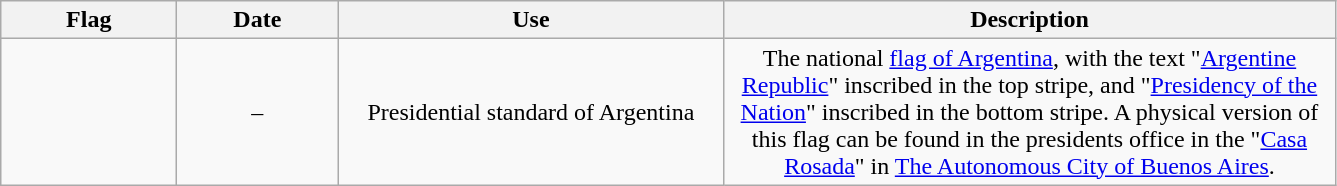<table class="wikitable" style="background:#f9f9f9; text-align:center">
<tr>
<th width="110">Flag</th>
<th width="100">Date</th>
<th width="250">Use</th>
<th width="400">Description</th>
</tr>
<tr>
<td></td>
<td>–</td>
<td>Presidential standard of Argentina</td>
<td>The national <a href='#'>flag of Argentina</a>, with the text "<a href='#'>Argentine Republic</a>" inscribed in the top stripe, and "<a href='#'>Presidency of the Nation</a>" inscribed in the bottom stripe. A physical version of this flag can be found in the presidents office in the "<a href='#'>Casa Rosada</a>" in <a href='#'>The Autonomous City of Buenos Aires</a>.</td>
</tr>
</table>
